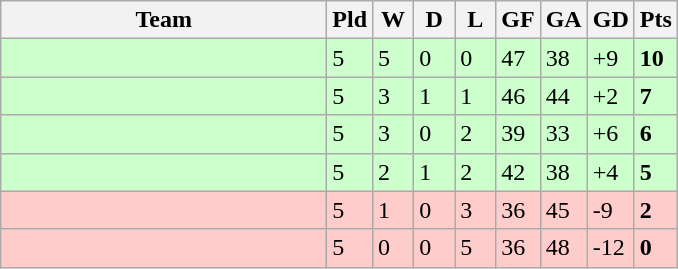<table class="wikitable">
<tr>
<th width=210>Team</th>
<th width=20>Pld</th>
<th width=20>W</th>
<th width=20>D</th>
<th width=20>L</th>
<th width=20>GF</th>
<th width=20>GA</th>
<th width=20>GD</th>
<th width=20>Pts</th>
</tr>
<tr bgcolor="#ccffcc">
<td></td>
<td>5</td>
<td>5</td>
<td>0</td>
<td>0</td>
<td>47</td>
<td>38</td>
<td>+9</td>
<td><strong>10</strong></td>
</tr>
<tr bgcolor="#ccffcc">
<td></td>
<td>5</td>
<td>3</td>
<td>1</td>
<td>1</td>
<td>46</td>
<td>44</td>
<td>+2</td>
<td><strong>7</strong></td>
</tr>
<tr bgcolor="#ccffcc">
<td></td>
<td>5</td>
<td>3</td>
<td>0</td>
<td>2</td>
<td>39</td>
<td>33</td>
<td>+6</td>
<td><strong>6</strong></td>
</tr>
<tr bgcolor="#ccffcc">
<td></td>
<td>5</td>
<td>2</td>
<td>1</td>
<td>2</td>
<td>42</td>
<td>38</td>
<td>+4</td>
<td><strong>5</strong></td>
</tr>
<tr bgcolor="#ffcccc">
<td></td>
<td>5</td>
<td>1</td>
<td>0</td>
<td>3</td>
<td>36</td>
<td>45</td>
<td>-9</td>
<td><strong>2</strong></td>
</tr>
<tr bgcolor="#ffcccc">
<td></td>
<td>5</td>
<td>0</td>
<td>0</td>
<td>5</td>
<td>36</td>
<td>48</td>
<td>-12</td>
<td><strong>0</strong></td>
</tr>
</table>
